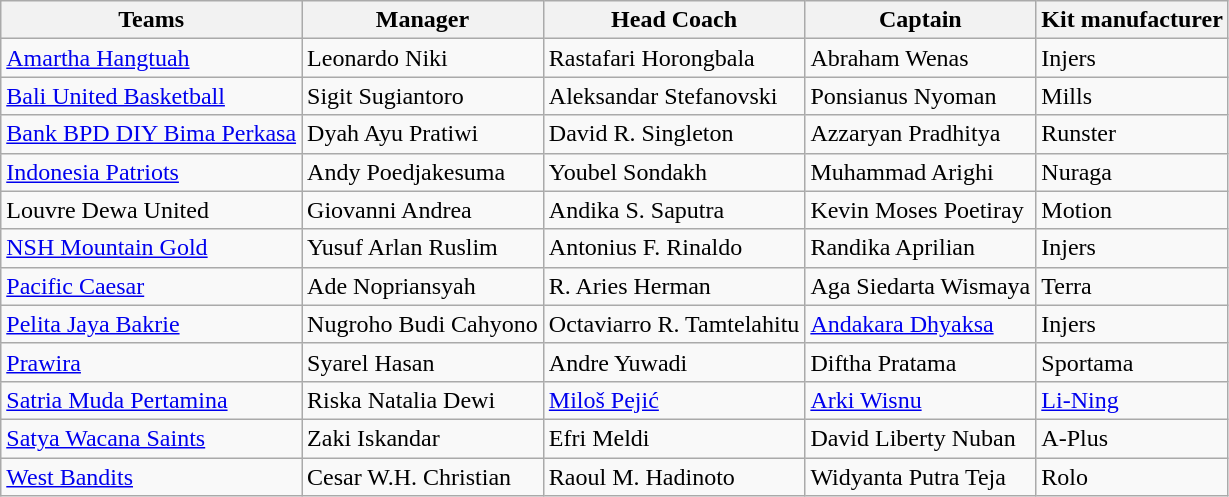<table class="wikitable sortable">
<tr>
<th>Teams</th>
<th>Manager</th>
<th>Head Coach</th>
<th>Captain</th>
<th>Kit manufacturer</th>
</tr>
<tr>
<td><a href='#'>Amartha Hangtuah</a></td>
<td> Leonardo Niki</td>
<td> Rastafari Horongbala</td>
<td> Abraham Wenas</td>
<td> Injers</td>
</tr>
<tr>
<td><a href='#'>Bali United Basketball</a></td>
<td> Sigit Sugiantoro</td>
<td> Aleksandar Stefanovski</td>
<td> Ponsianus Nyoman</td>
<td> Mills</td>
</tr>
<tr>
<td><a href='#'>Bank BPD DIY Bima Perkasa</a></td>
<td> Dyah Ayu Pratiwi</td>
<td> David R. Singleton</td>
<td> Azzaryan Pradhitya</td>
<td> Runster</td>
</tr>
<tr>
<td><a href='#'>Indonesia Patriots</a></td>
<td> Andy Poedjakesuma</td>
<td> Youbel Sondakh</td>
<td> Muhammad Arighi</td>
<td> Nuraga</td>
</tr>
<tr>
<td>Louvre Dewa United</td>
<td> Giovanni Andrea</td>
<td> Andika S. Saputra</td>
<td> Kevin Moses Poetiray</td>
<td> Motion</td>
</tr>
<tr>
<td><a href='#'>NSH Mountain Gold</a></td>
<td> Yusuf Arlan Ruslim</td>
<td> Antonius F. Rinaldo</td>
<td> Randika Aprilian</td>
<td> Injers</td>
</tr>
<tr>
<td><a href='#'>Pacific Caesar</a></td>
<td> Ade Nopriansyah</td>
<td> R. Aries Herman</td>
<td> Aga Siedarta Wismaya</td>
<td> Terra</td>
</tr>
<tr>
<td><a href='#'>Pelita Jaya Bakrie</a></td>
<td> Nugroho Budi Cahyono</td>
<td> Octaviarro R. Tamtelahitu</td>
<td> <a href='#'>Andakara Dhyaksa</a></td>
<td> Injers</td>
</tr>
<tr>
<td><a href='#'>Prawira</a></td>
<td> Syarel Hasan</td>
<td> Andre Yuwadi</td>
<td> Diftha Pratama</td>
<td> Sportama</td>
</tr>
<tr>
<td><a href='#'>Satria Muda Pertamina</a></td>
<td> Riska Natalia Dewi</td>
<td> <a href='#'>Miloš Pejić</a></td>
<td> <a href='#'>Arki Wisnu</a></td>
<td> <a href='#'>Li-Ning</a></td>
</tr>
<tr>
<td><a href='#'>Satya Wacana Saints</a></td>
<td> Zaki Iskandar</td>
<td> Efri Meldi</td>
<td> David Liberty Nuban</td>
<td> A-Plus</td>
</tr>
<tr>
<td><a href='#'>West Bandits</a></td>
<td> Cesar W.H. Christian</td>
<td> Raoul M. Hadinoto</td>
<td> Widyanta Putra Teja</td>
<td> Rolo</td>
</tr>
</table>
